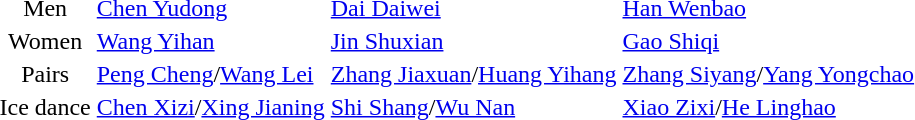<table>
<tr>
<td align=center>Men</td>
<td><a href='#'>Chen Yudong</a></td>
<td><a href='#'>Dai Daiwei</a></td>
<td><a href='#'>Han Wenbao</a></td>
</tr>
<tr>
<td align=center>Women</td>
<td><a href='#'>Wang Yihan</a></td>
<td><a href='#'>Jin Shuxian</a></td>
<td><a href='#'>Gao Shiqi</a></td>
</tr>
<tr>
<td align=center>Pairs</td>
<td><a href='#'>Peng Cheng</a>/<a href='#'>Wang Lei</a></td>
<td><a href='#'>Zhang Jiaxuan</a>/<a href='#'>Huang Yihang</a></td>
<td><a href='#'>Zhang Siyang</a>/<a href='#'>Yang Yongchao</a></td>
</tr>
<tr>
<td align=center>Ice dance</td>
<td><a href='#'>Chen Xizi</a>/<a href='#'>Xing Jianing</a></td>
<td><a href='#'>Shi Shang</a>/<a href='#'>Wu Nan</a></td>
<td><a href='#'>Xiao Zixi</a>/<a href='#'>He Linghao</a></td>
</tr>
</table>
